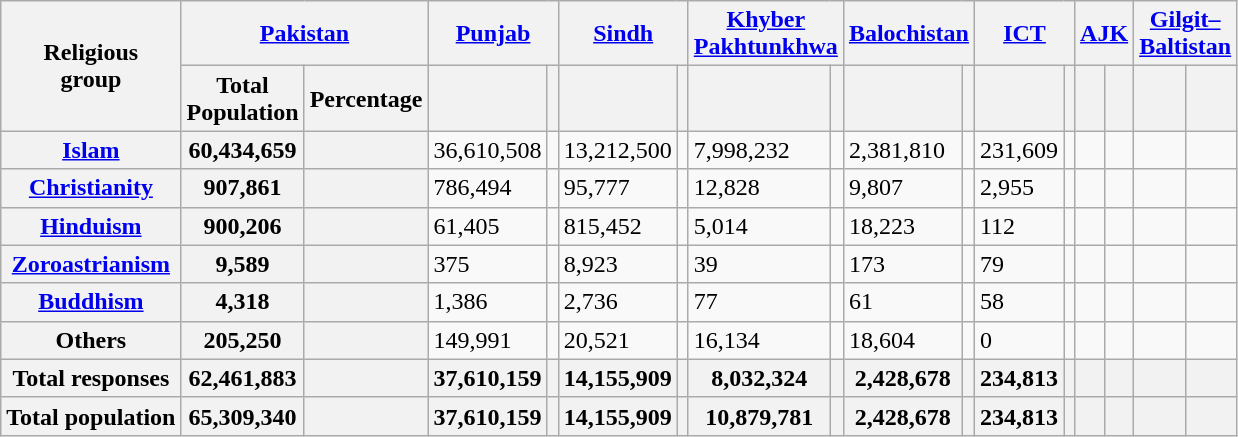<table class="wikitable sortable">
<tr>
<th rowspan="2">Religious<br>group</th>
<th colspan="2"><a href='#'>Pakistan</a></th>
<th colspan="2"><a href='#'>Punjab</a></th>
<th colspan="2"><a href='#'>Sindh</a></th>
<th colspan="2"><a href='#'>Khyber<br>Pakhtunkhwa</a></th>
<th colspan="2"><a href='#'>Balochistan</a></th>
<th colspan="2"><a href='#'>ICT</a></th>
<th colspan="2"><a href='#'>AJK</a></th>
<th colspan="2"><a href='#'>Gilgit–<br>Baltistan</a></th>
</tr>
<tr>
<th>Total<br>Population</th>
<th>Percentage</th>
<th><a href='#'></a></th>
<th></th>
<th></th>
<th></th>
<th></th>
<th></th>
<th></th>
<th></th>
<th></th>
<th></th>
<th></th>
<th></th>
<th></th>
<th></th>
</tr>
<tr>
<th><a href='#'>Islam</a> </th>
<th>60,434,659</th>
<th></th>
<td>36,610,508</td>
<td></td>
<td>13,212,500</td>
<td></td>
<td>7,998,232</td>
<td></td>
<td>2,381,810</td>
<td></td>
<td>231,609</td>
<td></td>
<td></td>
<td></td>
<td></td>
<td></td>
</tr>
<tr>
<th><a href='#'>Christianity</a> </th>
<th>907,861</th>
<th></th>
<td>786,494</td>
<td></td>
<td>95,777</td>
<td></td>
<td>12,828</td>
<td></td>
<td>9,807</td>
<td></td>
<td>2,955</td>
<td></td>
<td></td>
<td></td>
<td></td>
<td></td>
</tr>
<tr>
<th><a href='#'>Hinduism</a> </th>
<th>900,206</th>
<th></th>
<td>61,405</td>
<td></td>
<td>815,452</td>
<td></td>
<td>5,014</td>
<td></td>
<td>18,223</td>
<td></td>
<td>112</td>
<td></td>
<td></td>
<td></td>
<td></td>
<td></td>
</tr>
<tr>
<th><a href='#'>Zoroastrianism</a> </th>
<th>9,589</th>
<th></th>
<td>375</td>
<td></td>
<td>8,923</td>
<td></td>
<td>39</td>
<td></td>
<td>173</td>
<td></td>
<td>79</td>
<td></td>
<td></td>
<td></td>
<td></td>
<td></td>
</tr>
<tr>
<th><a href='#'>Buddhism</a> </th>
<th>4,318</th>
<th></th>
<td>1,386</td>
<td></td>
<td>2,736</td>
<td></td>
<td>77</td>
<td></td>
<td>61</td>
<td></td>
<td>58</td>
<td></td>
<td></td>
<td></td>
<td></td>
<td></td>
</tr>
<tr>
<th>Others</th>
<th>205,250</th>
<th></th>
<td>149,991</td>
<td></td>
<td>20,521</td>
<td></td>
<td>16,134</td>
<td></td>
<td>18,604</td>
<td></td>
<td>0</td>
<td></td>
<td></td>
<td></td>
<td></td>
<td></td>
</tr>
<tr>
<th>Total responses</th>
<th>62,461,883</th>
<th></th>
<th>37,610,159</th>
<th></th>
<th>14,155,909</th>
<th></th>
<th>8,032,324</th>
<th></th>
<th>2,428,678</th>
<th></th>
<th>234,813</th>
<th></th>
<th></th>
<th></th>
<th></th>
<th></th>
</tr>
<tr>
<th>Total population</th>
<th>65,309,340</th>
<th></th>
<th>37,610,159</th>
<th></th>
<th>14,155,909</th>
<th></th>
<th>10,879,781</th>
<th></th>
<th>2,428,678</th>
<th></th>
<th>234,813</th>
<th></th>
<th></th>
<th></th>
<th></th>
<th></th>
</tr>
</table>
